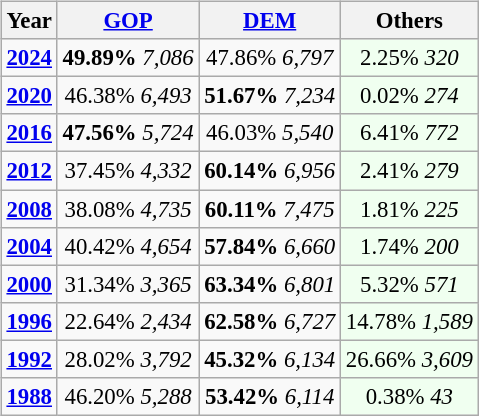<table class="wikitable" class="toccolours" style="float:right; margin:1em 0 1em 1em; font-size:95%;">
<tr>
<th>Year</th>
<th><a href='#'>GOP</a></th>
<th><a href='#'>DEM</a></th>
<th>Others</th>
</tr>
<tr>
<td style="text-align:center"; ><strong><a href='#'>2024</a></strong></td>
<td style="text-align:center"; ><strong>49.89%</strong> <em>7,086</em></td>
<td style="text-align:center"; >47.86% <em>6,797</em></td>
<td style="text-align:center; background:honeyDew;">2.25% <em>320</em></td>
</tr>
<tr>
<td style="text-align:center"; ><strong><a href='#'>2020</a></strong></td>
<td style="text-align:center"; >46.38% <em>6,493</em></td>
<td style="text-align:center"; ><strong>51.67%</strong> <em>7,234</em></td>
<td style="text-align:center; background:honeyDew;">0.02% <em>274</em></td>
</tr>
<tr>
<td style="text-align:center"; ><strong><a href='#'>2016</a></strong></td>
<td style="text-align:center"; ><strong>47.56%</strong> <em>5,724</em></td>
<td style="text-align:center"; >46.03% <em>5,540</em></td>
<td style="text-align:center; background:honeyDew;">6.41% <em>772</em></td>
</tr>
<tr>
<td style="text-align:center"; ><strong><a href='#'>2012</a></strong></td>
<td style="text-align:center"; >37.45% <em>4,332</em></td>
<td style="text-align:center"; ><strong>60.14%</strong> <em>6,956</em></td>
<td style="text-align:center; background:honeyDew;">2.41% <em>279</em></td>
</tr>
<tr>
<td style="text-align:center"; ><strong><a href='#'>2008</a></strong></td>
<td style="text-align:center"; >38.08% <em>4,735</em></td>
<td style="text-align:center"; ><strong>60.11%</strong> <em>7,475</em></td>
<td style="text-align:center; background:honeyDew;">1.81% <em>225</em></td>
</tr>
<tr>
<td style="text-align:center"; ><strong><a href='#'>2004</a></strong></td>
<td style="text-align:center"; >40.42% <em>4,654</em></td>
<td style="text-align:center"; ><strong>57.84%</strong> <em>6,660</em></td>
<td style="text-align:center; background:honeyDew;">1.74% <em>200</em></td>
</tr>
<tr>
<td style="text-align:center"; ><strong><a href='#'>2000</a></strong></td>
<td style="text-align:center"; >31.34% <em>3,365</em></td>
<td style="text-align:center"; ><strong>63.34%</strong> <em>6,801</em></td>
<td style="text-align:center; background:honeyDew;">5.32% <em>571</em></td>
</tr>
<tr>
<td style="text-align:center"; ><strong><a href='#'>1996</a></strong></td>
<td style="text-align:center"; >22.64% <em>2,434</em></td>
<td style="text-align:center"; ><strong>62.58%</strong> <em>6,727</em></td>
<td style="text-align:center; background:honeyDew;">14.78% <em>1,589</em></td>
</tr>
<tr>
<td style="text-align:center"; ><strong><a href='#'>1992</a></strong></td>
<td style="text-align:center"; >28.02% <em>3,792</em></td>
<td style="text-align:center"; ><strong>45.32%</strong> <em>6,134</em></td>
<td style="text-align:center; background:honeyDew;">26.66% <em>3,609</em></td>
</tr>
<tr>
<td style="text-align:center"; ><strong><a href='#'>1988</a></strong></td>
<td style="text-align:center"; >46.20% <em>5,288</em></td>
<td style="text-align:center"; ><strong>53.42%</strong> <em>6,114</em></td>
<td style="text-align:center; background:honeyDew;">0.38% <em>43</em></td>
</tr>
</table>
